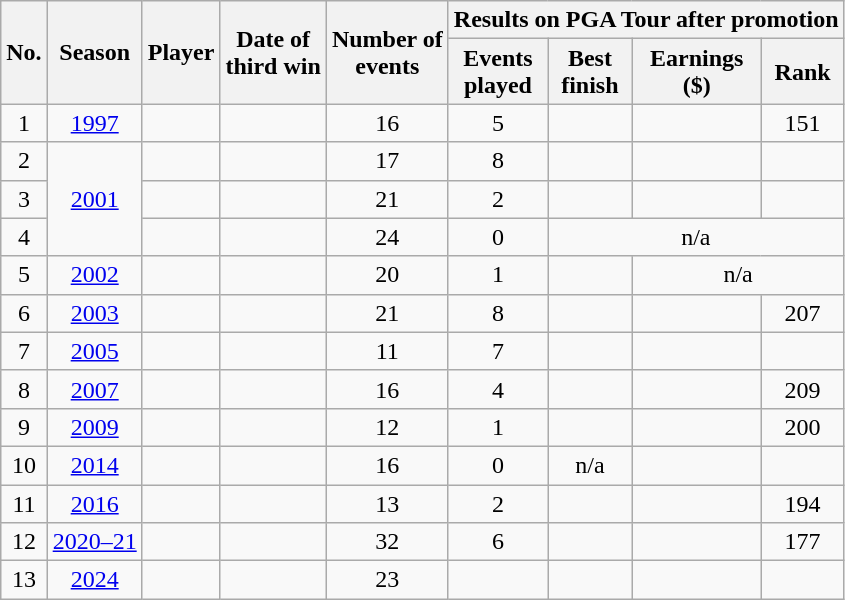<table class="wikitable sortable" style="text-align:center">
<tr>
<th rowspan=2>No.</th>
<th rowspan=2>Season</th>
<th rowspan=2>Player</th>
<th rowspan=2>Date of<br>third win</th>
<th rowspan=2>Number of<br>events</th>
<th colspan=4>Results on PGA Tour after promotion</th>
</tr>
<tr>
<th>Events<br>played</th>
<th>Best<br>finish</th>
<th>Earnings<br>($)</th>
<th>Rank</th>
</tr>
<tr>
<td>1</td>
<td><a href='#'>1997</a></td>
<td align=left> </td>
<td></td>
<td>16</td>
<td>5</td>
<td></td>
<td></td>
<td>151</td>
</tr>
<tr>
<td>2</td>
<td rowspan=3><a href='#'>2001</a></td>
<td align=left> </td>
<td></td>
<td>17</td>
<td>8</td>
<td></td>
<td></td>
<td></td>
</tr>
<tr>
<td>3</td>
<td align=left> </td>
<td></td>
<td>21</td>
<td>2</td>
<td></td>
<td></td>
<td></td>
</tr>
<tr>
<td>4</td>
<td align=left> </td>
<td></td>
<td>24</td>
<td>0</td>
<td colspan=3>n/a</td>
</tr>
<tr>
<td>5</td>
<td><a href='#'>2002</a></td>
<td align=left> </td>
<td></td>
<td>20</td>
<td>1</td>
<td></td>
<td colspan=2>n/a</td>
</tr>
<tr>
<td>6</td>
<td><a href='#'>2003</a></td>
<td align=left> </td>
<td></td>
<td>21</td>
<td>8</td>
<td></td>
<td></td>
<td>207</td>
</tr>
<tr>
<td>7</td>
<td><a href='#'>2005</a></td>
<td align=left> </td>
<td></td>
<td>11</td>
<td>7</td>
<td></td>
<td></td>
<td></td>
</tr>
<tr>
<td>8</td>
<td><a href='#'>2007</a></td>
<td align=left> </td>
<td></td>
<td>16</td>
<td>4</td>
<td></td>
<td></td>
<td>209</td>
</tr>
<tr>
<td>9</td>
<td><a href='#'>2009</a></td>
<td align=left> </td>
<td></td>
<td>12</td>
<td>1</td>
<td></td>
<td></td>
<td>200</td>
</tr>
<tr>
<td>10</td>
<td><a href='#'>2014</a></td>
<td align=left> </td>
<td></td>
<td>16</td>
<td>0</td>
<td>n/a</td>
<td></td>
<td></td>
</tr>
<tr>
<td>11</td>
<td><a href='#'>2016</a></td>
<td align=left> </td>
<td></td>
<td>13</td>
<td>2</td>
<td></td>
<td></td>
<td>194</td>
</tr>
<tr>
<td>12</td>
<td><a href='#'>2020–21</a></td>
<td align=left> </td>
<td></td>
<td>32</td>
<td>6</td>
<td></td>
<td></td>
<td>177</td>
</tr>
<tr>
<td>13</td>
<td><a href='#'>2024</a></td>
<td align=left> </td>
<td></td>
<td>23</td>
<td></td>
<td></td>
<td></td>
<td></td>
</tr>
</table>
